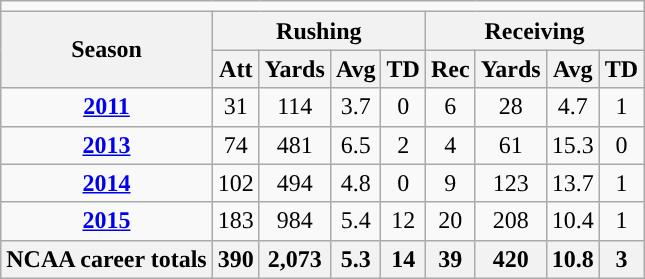<table class=wikitable style="text-align:center;">
<tr>
<td ! colspan="10"></td>
</tr>
<tr>
<th rowspan=2>Season</th>
<th colspan=4>Rushing</th>
<th colspan=4>Receiving</th>
</tr>
<tr>
<th>Att</th>
<th>Yards</th>
<th>Avg</th>
<th>TD</th>
<th>Rec</th>
<th>Yards</th>
<th>Avg</th>
<th>TD</th>
</tr>
<tr>
<td><strong><a href='#'>2011</a></strong></td>
<td>31</td>
<td>114</td>
<td>3.7</td>
<td>0</td>
<td>6</td>
<td>28</td>
<td>4.7</td>
<td>1</td>
</tr>
<tr>
<td><strong><a href='#'>2013</a></strong></td>
<td>74</td>
<td>481</td>
<td>6.5</td>
<td>2</td>
<td>4</td>
<td>61</td>
<td>15.3</td>
<td>0</td>
</tr>
<tr>
<td><strong><a href='#'>2014</a></strong></td>
<td>102</td>
<td>494</td>
<td>4.8</td>
<td>0</td>
<td>9</td>
<td>123</td>
<td>13.7</td>
<td>1</td>
</tr>
<tr>
<td><strong><a href='#'>2015</a></strong></td>
<td>183</td>
<td>984</td>
<td>5.4</td>
<td>12</td>
<td>20</td>
<td>208</td>
<td>10.4</td>
<td>1</td>
</tr>
<tr>
<th>NCAA career totals</th>
<th>390</th>
<th>2,073</th>
<th>5.3</th>
<th>14</th>
<th>39</th>
<th>420</th>
<th>10.8</th>
<th>3</th>
</tr>
</table>
